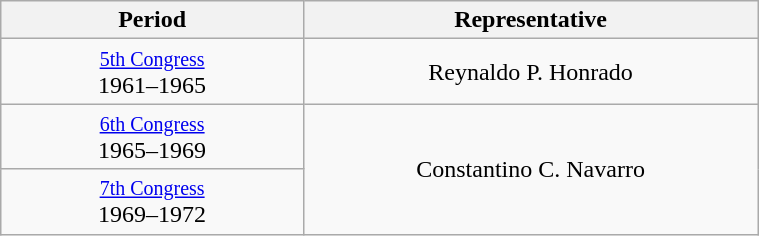<table class="wikitable" style="text-align:center; width:40%;">
<tr>
<th width="40%">Period</th>
<th>Representative</th>
</tr>
<tr>
<td><small><a href='#'>5th Congress</a></small><br>1961–1965</td>
<td>Reynaldo P. Honrado</td>
</tr>
<tr>
<td><small><a href='#'>6th Congress</a></small><br>1965–1969</td>
<td rowspan="2">Constantino C. Navarro</td>
</tr>
<tr>
<td><small><a href='#'>7th Congress</a></small><br>1969–1972</td>
</tr>
</table>
